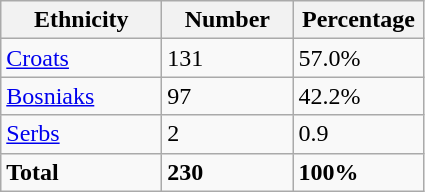<table class="wikitable">
<tr>
<th width="100px">Ethnicity</th>
<th width="80px">Number</th>
<th width="80px">Percentage</th>
</tr>
<tr>
<td><a href='#'>Croats</a></td>
<td>131</td>
<td>57.0%</td>
</tr>
<tr>
<td><a href='#'>Bosniaks</a></td>
<td>97</td>
<td>42.2%</td>
</tr>
<tr>
<td><a href='#'>Serbs</a></td>
<td>2</td>
<td>0.9</td>
</tr>
<tr>
<td><strong>Total</strong></td>
<td><strong>230</strong></td>
<td><strong>100%</strong></td>
</tr>
</table>
